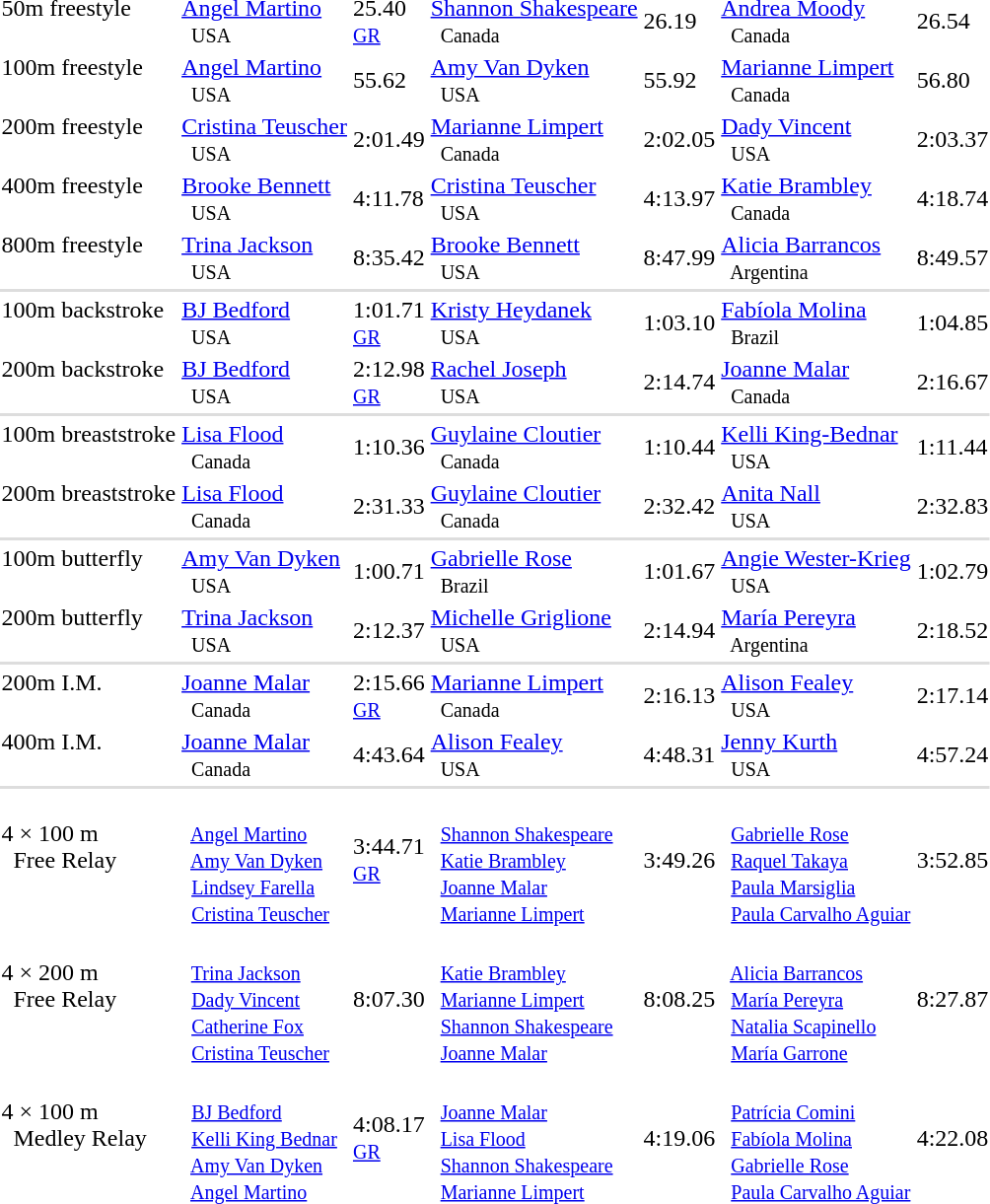<table>
<tr>
<td>50m freestyle <br>  </td>
<td><a href='#'>Angel Martino</a><br><small>    USA </small></td>
<td>25.40 <small><br><a href='#'>GR</a></small></td>
<td><a href='#'>Shannon Shakespeare</a><br><small>    Canada </small></td>
<td>26.19</td>
<td><a href='#'>Andrea Moody</a><br><small>    Canada </small></td>
<td>26.54</td>
</tr>
<tr>
<td>100m freestyle <br>  </td>
<td><a href='#'>Angel Martino</a><br><small>    USA </small></td>
<td>55.62</td>
<td><a href='#'>Amy Van Dyken</a><br><small>    USA </small></td>
<td>55.92</td>
<td><a href='#'>Marianne Limpert</a><br><small>    Canada </small></td>
<td>56.80</td>
</tr>
<tr>
<td>200m freestyle <br>  </td>
<td><a href='#'>Cristina Teuscher</a><br><small>    USA </small></td>
<td>2:01.49</td>
<td><a href='#'>Marianne Limpert</a><br><small>    Canada </small></td>
<td>2:02.05</td>
<td><a href='#'>Dady Vincent</a><br><small>    USA </small></td>
<td>2:03.37</td>
</tr>
<tr>
<td>400m freestyle <br>  </td>
<td><a href='#'>Brooke Bennett</a><br><small>    USA </small></td>
<td>4:11.78</td>
<td><a href='#'>Cristina Teuscher</a><br><small>    USA </small></td>
<td>4:13.97</td>
<td><a href='#'>Katie Brambley</a><br><small>    Canada </small></td>
<td>4:18.74</td>
</tr>
<tr>
<td>800m freestyle <br>  </td>
<td><a href='#'>Trina Jackson</a><br><small>    USA </small></td>
<td>8:35.42</td>
<td><a href='#'>Brooke Bennett</a><br><small>    USA </small></td>
<td>8:47.99</td>
<td><a href='#'>Alicia Barrancos</a><br><small>    Argentina </small></td>
<td>8:49.57</td>
</tr>
<tr bgcolor=#DDDDDD>
<td colspan=7></td>
</tr>
<tr>
<td>100m backstroke <br>  </td>
<td><a href='#'>BJ Bedford</a><br><small>    USA </small></td>
<td>1:01.71 <small><br><a href='#'>GR</a></small></td>
<td><a href='#'>Kristy Heydanek</a><br><small>    USA </small></td>
<td>1:03.10</td>
<td><a href='#'>Fabíola Molina</a><br><small>    Brazil </small></td>
<td>1:04.85</td>
</tr>
<tr>
<td>200m backstroke <br>  </td>
<td><a href='#'>BJ Bedford</a> <br><small>    USA </small></td>
<td>2:12.98 <small><br><a href='#'>GR</a></small></td>
<td><a href='#'>Rachel Joseph</a> <br><small>    USA </small></td>
<td>2:14.74</td>
<td><a href='#'>Joanne Malar</a> <br><small>    Canada </small></td>
<td>2:16.67</td>
</tr>
<tr bgcolor=#DDDDDD>
<td colspan=7></td>
</tr>
<tr>
<td>100m breaststroke <br>  </td>
<td><a href='#'>Lisa Flood</a><br><small>    Canada </small></td>
<td>1:10.36</td>
<td><a href='#'>Guylaine Cloutier</a><br><small>    Canada </small></td>
<td>1:10.44</td>
<td><a href='#'>Kelli King-Bednar</a><br><small>    USA </small></td>
<td>1:11.44</td>
</tr>
<tr>
<td>200m breaststroke <br>  </td>
<td><a href='#'>Lisa Flood</a><br><small>    Canada </small></td>
<td>2:31.33</td>
<td><a href='#'>Guylaine Cloutier</a><br><small>    Canada </small></td>
<td>2:32.42</td>
<td><a href='#'>Anita Nall</a><br><small>    USA </small></td>
<td>2:32.83</td>
</tr>
<tr bgcolor=#DDDDDD>
<td colspan=7></td>
</tr>
<tr>
<td>100m butterfly <br>  </td>
<td><a href='#'>Amy Van Dyken</a><br><small>    USA </small></td>
<td>1:00.71</td>
<td><a href='#'>Gabrielle Rose</a><br><small>    Brazil </small></td>
<td>1:01.67</td>
<td><a href='#'>Angie Wester-Krieg</a><br><small>    USA </small></td>
<td>1:02.79</td>
</tr>
<tr>
<td>200m butterfly <br>  </td>
<td><a href='#'>Trina Jackson</a><br><small>    USA </small></td>
<td>2:12.37</td>
<td><a href='#'>Michelle Griglione</a><br><small>    USA </small></td>
<td>2:14.94</td>
<td><a href='#'>María Pereyra</a><br><small>    Argentina </small></td>
<td>2:18.52</td>
</tr>
<tr bgcolor=#DDDDDD>
<td colspan=7></td>
</tr>
<tr>
<td>200m I.M. <br>  </td>
<td><a href='#'>Joanne Malar</a><br><small>    Canada </small></td>
<td>2:15.66 <small><br><a href='#'>GR</a></small></td>
<td><a href='#'>Marianne Limpert</a><br><small>    Canada </small></td>
<td>2:16.13</td>
<td><a href='#'>Alison Fealey</a><br><small>    USA </small></td>
<td>2:17.14</td>
</tr>
<tr>
<td>400m I.M. <br>  </td>
<td><a href='#'>Joanne Malar</a><br><small>    Canada </small></td>
<td>4:43.64</td>
<td><a href='#'>Alison Fealey</a><br><small>    USA </small></td>
<td>4:48.31</td>
<td><a href='#'>Jenny Kurth</a><br><small>    USA </small></td>
<td>4:57.24</td>
</tr>
<tr bgcolor=#DDDDDD>
<td colspan=7></td>
</tr>
<tr>
<td>4 × 100 m <br>   Free Relay <br>  </td>
<td> <small><br>  <a href='#'>Angel Martino</a><br>  <a href='#'>Amy Van Dyken</a><br>  <a href='#'>Lindsey Farella</a><br>  <a href='#'>Cristina Teuscher</a> </small></td>
<td>3:44.71 <small><br><a href='#'>GR</a></small></td>
<td> <small><br>  <a href='#'>Shannon Shakespeare</a> <br>  <a href='#'>Katie Brambley</a><br>  <a href='#'>Joanne Malar</a> <br>  <a href='#'>Marianne Limpert</a></small></td>
<td>3:49.26</td>
<td> <small><br>  <a href='#'>Gabrielle Rose</a> <br>  <a href='#'>Raquel Takaya</a> <br>  <a href='#'>Paula Marsiglia</a> <br>  <a href='#'>Paula Carvalho Aguiar</a> </small></td>
<td>3:52.85</td>
</tr>
<tr>
<td>4 × 200 m <br>   Free Relay <br>  </td>
<td> <small><br>  <a href='#'>Trina Jackson</a> <br>  <a href='#'>Dady Vincent</a><br>  <a href='#'>Catherine Fox</a> <br>  <a href='#'>Cristina Teuscher</a></small></td>
<td>8:07.30</td>
<td> <small><br>  <a href='#'>Katie Brambley</a> <br>  <a href='#'>Marianne Limpert</a><br>  <a href='#'>Shannon Shakespeare</a> <br>  <a href='#'>Joanne Malar</a></small></td>
<td>8:08.25</td>
<td> <small><br>  <a href='#'>Alicia Barrancos</a> <br>  <a href='#'>María Pereyra</a> <br>  <a href='#'>Natalia Scapinello</a> <br>  <a href='#'>María Garrone</a> </small></td>
<td>8:27.87</td>
</tr>
<tr>
<td>4 × 100 m <br>   Medley Relay <br>  </td>
<td> <small><br>  <a href='#'>BJ Bedford</a> <br>  <a href='#'>Kelli King Bednar</a> <br>  <a href='#'>Amy Van Dyken</a> <br>  <a href='#'>Angel Martino</a> </small></td>
<td>4:08.17 <small><br><a href='#'>GR</a></small></td>
<td> <small><br>  <a href='#'>Joanne Malar</a> <br>  <a href='#'>Lisa Flood</a><br>  <a href='#'>Shannon Shakespeare</a> <br>  <a href='#'>Marianne Limpert</a></small></td>
<td>4:19.06</td>
<td> <small><br>  <a href='#'>Patrícia Comini</a> <br>  <a href='#'>Fabíola Molina</a> <br>  <a href='#'>Gabrielle Rose</a> <br>  <a href='#'>Paula Carvalho Aguiar</a> </small></td>
<td>4:22.08</td>
</tr>
</table>
